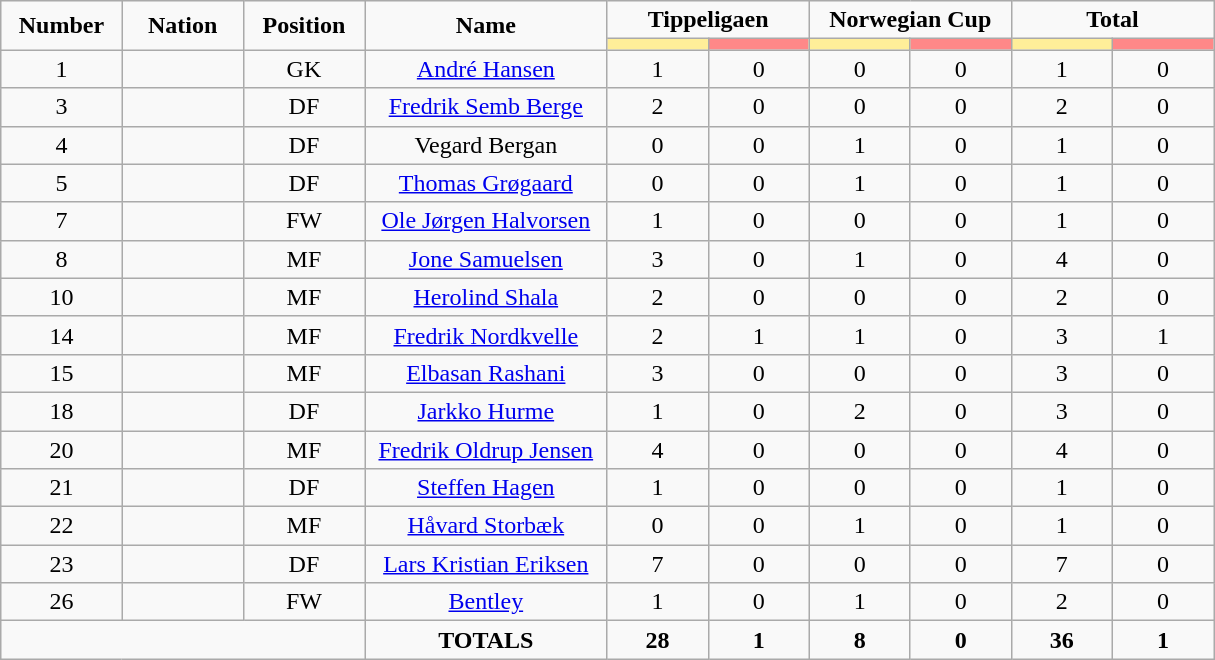<table class="wikitable" style="font-size: 100%; text-align: center;">
<tr>
<td rowspan=2 width="10%" align=center><strong>Number</strong></td>
<td rowspan=2 width="10%" align=center><strong>Nation</strong></td>
<td rowspan=2 width="10%" align=center><strong>Position</strong></td>
<td rowspan=2 width="20%" align=center><strong>Name</strong></td>
<td colspan=2 align=center><strong>Tippeligaen</strong></td>
<td colspan=2 align=center><strong>Norwegian Cup</strong></td>
<td colspan=2 align=center><strong>Total</strong></td>
</tr>
<tr>
<th width=60 style="background: #FFEE99"></th>
<th width=60 style="background: #FF8888"></th>
<th width=60 style="background: #FFEE99"></th>
<th width=60 style="background: #FF8888"></th>
<th width=60 style="background: #FFEE99"></th>
<th width=60 style="background: #FF8888"></th>
</tr>
<tr>
<td>1</td>
<td></td>
<td>GK</td>
<td><a href='#'>André Hansen</a></td>
<td>1</td>
<td>0</td>
<td>0</td>
<td>0</td>
<td>1</td>
<td>0</td>
</tr>
<tr>
<td>3</td>
<td></td>
<td>DF</td>
<td><a href='#'>Fredrik Semb Berge</a></td>
<td>2</td>
<td>0</td>
<td>0</td>
<td>0</td>
<td>2</td>
<td>0</td>
</tr>
<tr>
<td>4</td>
<td></td>
<td>DF</td>
<td>Vegard Bergan</td>
<td>0</td>
<td>0</td>
<td>1</td>
<td>0</td>
<td>1</td>
<td>0</td>
</tr>
<tr>
<td>5</td>
<td></td>
<td>DF</td>
<td><a href='#'>Thomas Grøgaard</a></td>
<td>0</td>
<td>0</td>
<td>1</td>
<td>0</td>
<td>1</td>
<td>0</td>
</tr>
<tr>
<td>7</td>
<td></td>
<td>FW</td>
<td><a href='#'>Ole Jørgen Halvorsen</a></td>
<td>1</td>
<td>0</td>
<td>0</td>
<td>0</td>
<td>1</td>
<td>0</td>
</tr>
<tr>
<td>8</td>
<td></td>
<td>MF</td>
<td><a href='#'>Jone Samuelsen</a></td>
<td>3</td>
<td>0</td>
<td>1</td>
<td>0</td>
<td>4</td>
<td>0</td>
</tr>
<tr>
<td>10</td>
<td></td>
<td>MF</td>
<td><a href='#'>Herolind Shala</a></td>
<td>2</td>
<td>0</td>
<td>0</td>
<td>0</td>
<td>2</td>
<td>0</td>
</tr>
<tr>
<td>14</td>
<td></td>
<td>MF</td>
<td><a href='#'>Fredrik Nordkvelle</a></td>
<td>2</td>
<td>1</td>
<td>1</td>
<td>0</td>
<td>3</td>
<td>1</td>
</tr>
<tr>
<td>15</td>
<td></td>
<td>MF</td>
<td><a href='#'>Elbasan Rashani</a></td>
<td>3</td>
<td>0</td>
<td>0</td>
<td>0</td>
<td>3</td>
<td>0</td>
</tr>
<tr>
<td>18</td>
<td></td>
<td>DF</td>
<td><a href='#'>Jarkko Hurme</a></td>
<td>1</td>
<td>0</td>
<td>2</td>
<td>0</td>
<td>3</td>
<td>0</td>
</tr>
<tr>
<td>20</td>
<td></td>
<td>MF</td>
<td><a href='#'>Fredrik Oldrup Jensen</a></td>
<td>4</td>
<td>0</td>
<td>0</td>
<td>0</td>
<td>4</td>
<td>0</td>
</tr>
<tr>
<td>21</td>
<td></td>
<td>DF</td>
<td><a href='#'>Steffen Hagen</a></td>
<td>1</td>
<td>0</td>
<td>0</td>
<td>0</td>
<td>1</td>
<td>0</td>
</tr>
<tr>
<td>22</td>
<td></td>
<td>MF</td>
<td><a href='#'>Håvard Storbæk</a></td>
<td>0</td>
<td>0</td>
<td>1</td>
<td>0</td>
<td>1</td>
<td>0</td>
</tr>
<tr>
<td>23</td>
<td></td>
<td>DF</td>
<td><a href='#'>Lars Kristian Eriksen</a></td>
<td>7</td>
<td>0</td>
<td>0</td>
<td>0</td>
<td>7</td>
<td>0</td>
</tr>
<tr>
<td>26</td>
<td></td>
<td>FW</td>
<td><a href='#'>Bentley</a></td>
<td>1</td>
<td>0</td>
<td>1</td>
<td>0</td>
<td>2</td>
<td>0</td>
</tr>
<tr>
<td colspan=3></td>
<td><strong>TOTALS</strong></td>
<td><strong>28</strong></td>
<td><strong>1</strong></td>
<td><strong>8</strong></td>
<td><strong>0</strong></td>
<td><strong>36</strong></td>
<td><strong>1</strong></td>
</tr>
</table>
